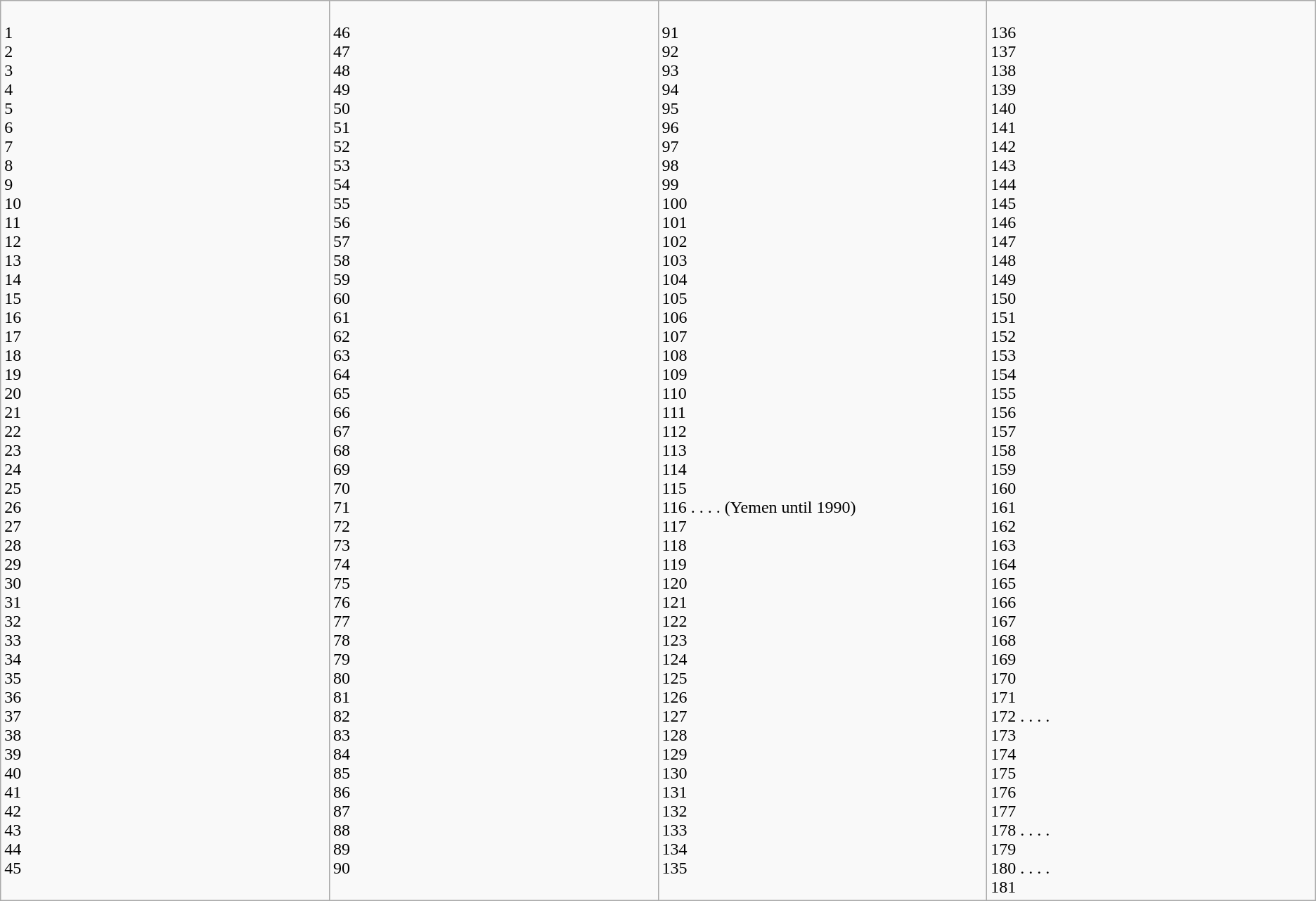<table class="wikitable">
<tr style="vertical-align:top">
<td width="15%" rowspan="2" align="left"><br>1 <br>
2 <br>
3 <br>
4 <br>
5 <br>
6 <br>
7 <br>
8 <br>
9 <br>
10 <br>
11 <br>
12 <br>
13 <br>
14 <br>
15 <br>
16 <br>
17 <br>
18 <br>
19 <br>
20 <br>
21 <br>
22 <br>
23 <br>
24 <br>
25 <br>
26 <br>
27 <br>
28 <br>
29 <br>
30 <br>
31 <br>
32 <br>
33 <br>
34 <br>
35 <br>
36 <br>
37 <br>
38 <br>
39 <br>
40 <br>
41 <br>
42 <br>
43 <br>
44 <br>
45 <br></td>
<td width="15%" rowspan="2" align="left"><br>46 <br>
47 <br>
48 <br>
49 <br>
50 <br>
51 <br>
52 <br>
53 <br>
54 <br>
55 <br>
56 <br>
57 <br>
58 <br>
59 <br>
60 <br>
61 <br>
62 <br>
63 <br>
64 <br>
65 <br>
66 <br>
67 <br>
68 <br>
69 <br>
70 <br>
71 <br>
72 <br>
73 <br>
74 <br>
75 <br>
76 <br>
77 <br>
78 <br>
79 <br>
80 <br>
81 <br>
82 <br>
83 <br>
84 <br>
85 <br>
86 <br>
87 <br>
88 <br>
89 <br>
90 <br></td>
<td width="15%" rowspan="2" align="left"><br>91 <br>
92 <br>
93 <br>
94 <br>
95 <br>
96 <br>
97 <br>
98 <br>
99 <br>
100 <br>
101 <br>
102 <br>
103 <br>
104 <br>
105 <br>
106 <br>
107 <br>
108 <br>
109 <br>
110 <br>
111 <br>
112 <br>
113 <br>
114 <br>
115 <br>
116 . . . . (Yemen until 1990)<br>
117 <br>
118 <br>
119 <br>
120 <br>
121 <br>
122 <br>
123 <br>
124 <br>
125 <br>
126 <br>
127 <br>
128 <br>
129 <br>
130 <br>
131 <br>
132 <br>
133 <br>
134 <br>
135 <br></td>
<td width="15%" rowspan="2" align="left"><br>136 <br>
137 <br>
138 <br>
139 <br>
140 <br>
141 <br>
142 <br>
143 <br>
144 <br>
145 <br>
146 <br>
147 <br>
148 <br>
149 <br>
150 <br>
151 <br>
152 <br>
153 <br>
154 <br>
155 <br>
156 <br>
157 <br>
158 <br>
159 <br>
160 <br>
161 <br>
162 <br>
163 <br>
164 <br>
165 <br>
166 <br>
167 <br>
168 <br>
169 <br>
170 <br>
171 <br>
172 . . . .<br>
173 <br>
174 <br>
175 <br>
176 <br>
177 <br>
178 . . . .<br>
179 <br>
180 . . . .<br>
181 </td>
</tr>
</table>
